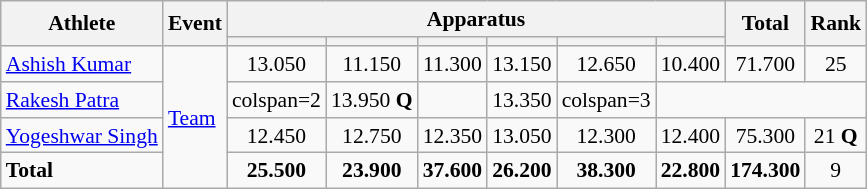<table class=wikitable style=font-size:90%;text-align:center;>
<tr>
<th rowspan=2>Athlete</th>
<th rowspan=2>Event</th>
<th colspan=6>Apparatus</th>
<th rowspan=2>Total</th>
<th rowspan=2>Rank</th>
</tr>
<tr style="font-size:95%">
<th></th>
<th></th>
<th></th>
<th></th>
<th></th>
<th></th>
</tr>
<tr>
<td align=left><a href='#'>Ashish Kumar</a></td>
<td align=left rowspan="4"><a href='#'>Team</a></td>
<td>13.050</td>
<td>11.150</td>
<td>11.300</td>
<td>13.150</td>
<td>12.650</td>
<td>10.400</td>
<td>71.700</td>
<td>25</td>
</tr>
<tr>
<td align=left><a href='#'>Rakesh Patra</a></td>
<td>colspan=2 </td>
<td>13.950 <strong>Q</strong></td>
<td></td>
<td>13.350</td>
<td>colspan=3 </td>
</tr>
<tr>
<td align=left><a href='#'>Yogeshwar Singh</a></td>
<td>12.450</td>
<td>12.750</td>
<td>12.350</td>
<td>13.050</td>
<td>12.300</td>
<td>12.400</td>
<td>75.300</td>
<td>21 <strong>Q</strong></td>
</tr>
<tr>
<td align=left><strong>Total</strong></td>
<td><strong>25.500</strong></td>
<td><strong>23.900</strong></td>
<td><strong>37.600</strong></td>
<td><strong>26.200</strong></td>
<td><strong>38.300</strong></td>
<td><strong>22.800</strong></td>
<td><strong>174.300</strong></td>
<td>9</td>
</tr>
</table>
